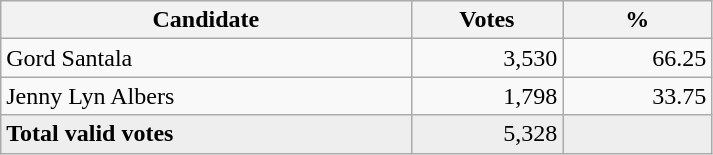<table style="width:475px;" class="wikitable">
<tr>
<th align="center">Candidate</th>
<th align="center">Votes</th>
<th align="center">%</th>
</tr>
<tr>
<td align="left">Gord Santala</td>
<td align="right">3,530</td>
<td align="right">66.25</td>
</tr>
<tr>
<td align="left">Jenny Lyn Albers</td>
<td align="right">1,798</td>
<td align="right">33.75</td>
</tr>
<tr bgcolor="#EEEEEE">
<td align="left"><strong>Total valid votes</strong></td>
<td align="right">5,328</td>
<td align="right"></td>
</tr>
</table>
